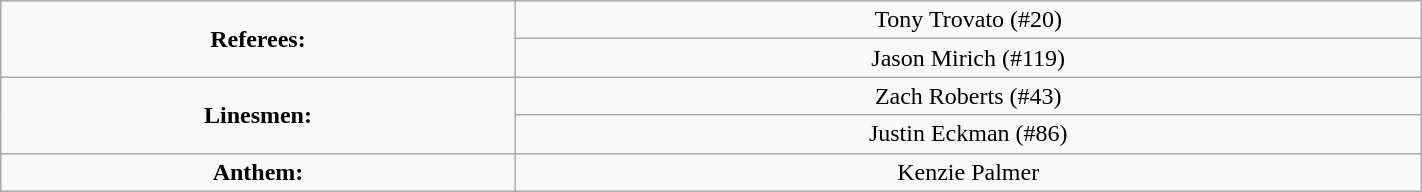<table class="wikitable" style="width:75%; text-align:center;margin: 0.5em auto;">
<tr>
<td rowspan=2><strong>Referees:</strong></td>
<td>Tony Trovato (#20)</td>
</tr>
<tr>
<td>Jason Mirich (#119)</td>
</tr>
<tr>
<td rowspan=2><strong>Linesmen:</strong></td>
<td>Zach Roberts (#43)</td>
</tr>
<tr>
<td>Justin Eckman (#86)</td>
</tr>
<tr>
<td><strong>Anthem:</strong></td>
<td>Kenzie Palmer</td>
</tr>
</table>
